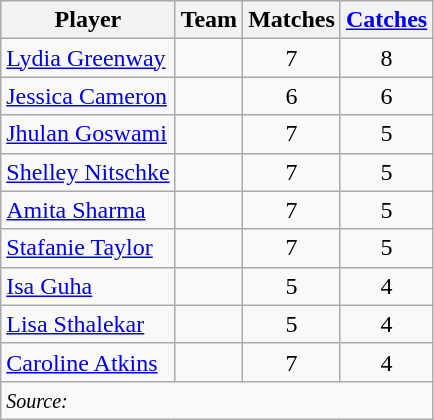<table class="wikitable" style="text-align:center;">
<tr>
<th>Player</th>
<th>Team</th>
<th>Matches</th>
<th><a href='#'>Catches</a></th>
</tr>
<tr>
<td align="left"><a href='#'>Lydia Greenway</a></td>
<td align="left"></td>
<td>7</td>
<td>8</td>
</tr>
<tr>
<td align="left"><a href='#'>Jessica Cameron</a></td>
<td align="left"></td>
<td>6</td>
<td>6</td>
</tr>
<tr>
<td align="left"><a href='#'>Jhulan Goswami</a></td>
<td align="left"></td>
<td>7</td>
<td>5</td>
</tr>
<tr>
<td align="left"><a href='#'>Shelley Nitschke</a></td>
<td align="left"></td>
<td>7</td>
<td>5</td>
</tr>
<tr>
<td align="left"><a href='#'>Amita Sharma</a></td>
<td align="left"></td>
<td>7</td>
<td>5</td>
</tr>
<tr>
<td align="left"><a href='#'>Stafanie Taylor</a></td>
<td align="left"></td>
<td>7</td>
<td>5</td>
</tr>
<tr>
<td align="left"><a href='#'>Isa Guha</a></td>
<td align="left"></td>
<td>5</td>
<td>4</td>
</tr>
<tr>
<td align="left"><a href='#'>Lisa Sthalekar</a></td>
<td align="left"></td>
<td>5</td>
<td>4</td>
</tr>
<tr>
<td align="left"><a href='#'>Caroline Atkins</a></td>
<td align="left"></td>
<td>7</td>
<td>4</td>
</tr>
<tr>
<td colspan=13 align="left"><small><em>Source: </em></small></td>
</tr>
</table>
